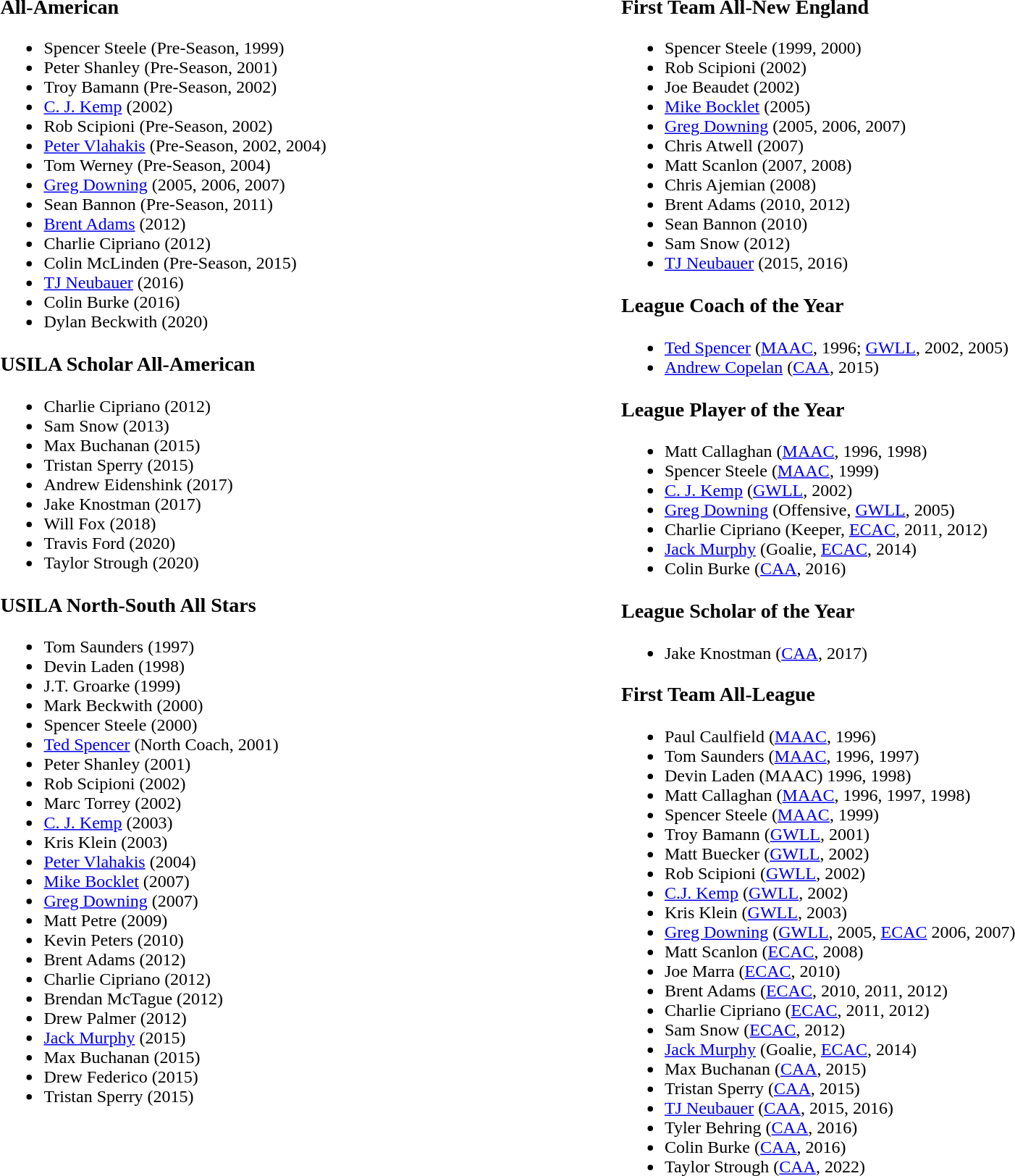<table width="100%">
<tr ---->
<td valign="top"><br><h3>All-American</h3><ul><li>Spencer Steele (Pre-Season, 1999)</li><li>Peter Shanley (Pre-Season, 2001)</li><li>Troy Bamann (Pre-Season, 2002)</li><li><a href='#'>C. J. Kemp</a> (2002)</li><li>Rob Scipioni (Pre-Season, 2002)</li><li><a href='#'>Peter Vlahakis</a> (Pre-Season, 2002, 2004)</li><li>Tom Werney (Pre-Season, 2004)</li><li><a href='#'>Greg Downing</a> (2005, 2006, 2007)</li><li>Sean Bannon (Pre-Season, 2011)</li><li><a href='#'>Brent Adams</a> (2012)</li><li>Charlie Cipriano (2012)</li><li>Colin McLinden (Pre-Season, 2015)</li><li><a href='#'>TJ Neubauer</a> (2016)</li><li>Colin Burke (2016)</li><li>Dylan Beckwith (2020)</li></ul><h3>USILA Scholar All-American</h3><ul><li>Charlie Cipriano (2012)</li><li>Sam Snow (2013)</li><li>Max Buchanan (2015)</li><li>Tristan Sperry (2015)</li><li>Andrew Eidenshink (2017)</li><li>Jake Knostman (2017)</li><li>Will Fox (2018)</li><li>Travis Ford (2020)</li><li>Taylor Strough (2020)</li></ul><h3>USILA North-South All Stars</h3><ul><li>Tom Saunders (1997)</li><li>Devin Laden (1998)</li><li>J.T. Groarke (1999)</li><li>Mark Beckwith (2000)</li><li>Spencer Steele (2000)</li><li><a href='#'>Ted Spencer</a> (North Coach, 2001)</li><li>Peter Shanley (2001)</li><li>Rob Scipioni (2002)</li><li>Marc Torrey (2002)</li><li><a href='#'>C. J. Kemp</a> (2003)</li><li>Kris Klein (2003)</li><li><a href='#'>Peter Vlahakis</a> (2004)</li><li><a href='#'>Mike Bocklet</a> (2007)</li><li><a href='#'>Greg Downing</a> (2007)</li><li>Matt Petre (2009)</li><li>Kevin Peters (2010)</li><li>Brent Adams (2012)</li><li>Charlie Cipriano (2012)</li><li>Brendan McTague (2012)</li><li>Drew Palmer (2012)</li><li><a href='#'>Jack Murphy</a> (2015)</li><li>Max Buchanan (2015)</li><li>Drew Federico (2015)</li><li>Tristan Sperry (2015)</li></ul></td>
<td valign="top"><br><h3>First Team All-New England</h3><ul><li>Spencer Steele (1999, 2000)</li><li>Rob Scipioni (2002)</li><li>Joe Beaudet (2002)</li><li><a href='#'>Mike Bocklet</a> (2005)</li><li><a href='#'>Greg Downing</a> (2005, 2006, 2007)</li><li>Chris Atwell (2007)</li><li>Matt Scanlon (2007, 2008)</li><li>Chris Ajemian (2008)</li><li>Brent Adams (2010, 2012)</li><li>Sean Bannon (2010)</li><li>Sam Snow (2012)</li><li><a href='#'>TJ Neubauer</a> (2015, 2016)</li></ul><h3>League Coach of the Year</h3><ul><li><a href='#'>Ted Spencer</a> (<a href='#'>MAAC</a>, 1996; <a href='#'>GWLL</a>, 2002, 2005)</li><li><a href='#'>Andrew Copelan</a> (<a href='#'>CAA</a>, 2015)</li></ul><h3>League Player of the Year</h3><ul><li>Matt Callaghan (<a href='#'>MAAC</a>, 1996, 1998)</li><li>Spencer Steele (<a href='#'>MAAC</a>, 1999)</li><li><a href='#'>C. J. Kemp</a> (<a href='#'>GWLL</a>, 2002)</li><li><a href='#'>Greg Downing</a> (Offensive, <a href='#'>GWLL</a>, 2005)</li><li>Charlie Cipriano (Keeper, <a href='#'>ECAC</a>, 2011, 2012)</li><li><a href='#'>Jack Murphy</a> (Goalie, <a href='#'>ECAC</a>, 2014)</li><li>Colin Burke (<a href='#'>CAA</a>, 2016)</li></ul><h3>League Scholar of the Year</h3><ul><li>Jake Knostman (<a href='#'>CAA</a>, 2017)</li></ul><h3>First Team All-League</h3><ul><li>Paul Caulfield (<a href='#'>MAAC</a>, 1996)</li><li>Tom Saunders (<a href='#'>MAAC</a>, 1996, 1997)</li><li>Devin Laden (MAAC) 1996, 1998)</li><li>Matt Callaghan (<a href='#'>MAAC</a>, 1996, 1997, 1998)</li><li>Spencer Steele (<a href='#'>MAAC</a>, 1999)</li><li>Troy Bamann (<a href='#'>GWLL</a>, 2001)</li><li>Matt Buecker (<a href='#'>GWLL</a>, 2002)</li><li>Rob Scipioni (<a href='#'>GWLL</a>, 2002)</li><li><a href='#'>C.J. Kemp</a> (<a href='#'>GWLL</a>, 2002)</li><li>Kris Klein (<a href='#'>GWLL</a>, 2003)</li><li><a href='#'>Greg Downing</a> (<a href='#'>GWLL</a>, 2005, <a href='#'>ECAC</a> 2006, 2007)</li><li>Matt Scanlon (<a href='#'>ECAC</a>, 2008)</li><li>Joe Marra (<a href='#'>ECAC</a>, 2010)</li><li>Brent Adams (<a href='#'>ECAC</a>, 2010, 2011, 2012)</li><li>Charlie Cipriano (<a href='#'>ECAC</a>, 2011, 2012)</li><li>Sam Snow (<a href='#'>ECAC</a>, 2012)</li><li><a href='#'>Jack Murphy</a>  (Goalie, <a href='#'>ECAC</a>, 2014)</li><li>Max Buchanan (<a href='#'>CAA</a>, 2015)</li><li>Tristan Sperry (<a href='#'>CAA</a>, 2015)</li><li><a href='#'>TJ Neubauer</a> (<a href='#'>CAA</a>, 2015, 2016)</li><li>Tyler Behring (<a href='#'>CAA</a>, 2016)</li><li>Colin Burke (<a href='#'>CAA</a>, 2016)</li><li>Taylor Strough (<a href='#'>CAA</a>, 2022)</li></ul></td>
</tr>
</table>
